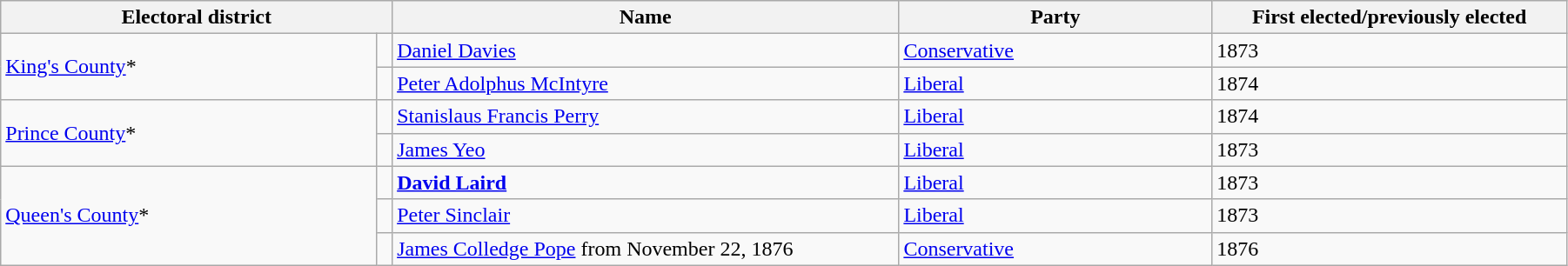<table class="wikitable" style="width:95%;">
<tr>
<th colspan="2" style="width:25%;">Electoral district</th>
<th>Name</th>
<th width=20%>Party</th>
<th>First elected/previously elected</th>
</tr>
<tr>
<td style="width:24%;" rowspan="2"><a href='#'>King's County</a>*</td>
<td></td>
<td><a href='#'>Daniel Davies</a></td>
<td><a href='#'>Conservative</a></td>
<td>1873</td>
</tr>
<tr>
<td></td>
<td><a href='#'>Peter Adolphus McIntyre</a></td>
<td><a href='#'>Liberal</a></td>
<td>1874</td>
</tr>
<tr>
<td rowspan=2><a href='#'>Prince County</a>*</td>
<td></td>
<td><a href='#'>Stanislaus Francis Perry</a></td>
<td><a href='#'>Liberal</a></td>
<td>1874</td>
</tr>
<tr>
<td></td>
<td><a href='#'>James Yeo</a></td>
<td><a href='#'>Liberal</a></td>
<td>1873</td>
</tr>
<tr>
<td rowspan=3><a href='#'>Queen's County</a>*</td>
<td></td>
<td><strong><a href='#'>David Laird</a></strong></td>
<td><a href='#'>Liberal</a></td>
<td>1873</td>
</tr>
<tr>
<td></td>
<td><a href='#'>Peter Sinclair</a></td>
<td><a href='#'>Liberal</a></td>
<td>1873</td>
</tr>
<tr>
<td></td>
<td><a href='#'>James Colledge Pope</a> from November 22, 1876</td>
<td><a href='#'>Conservative</a></td>
<td>1876</td>
</tr>
</table>
